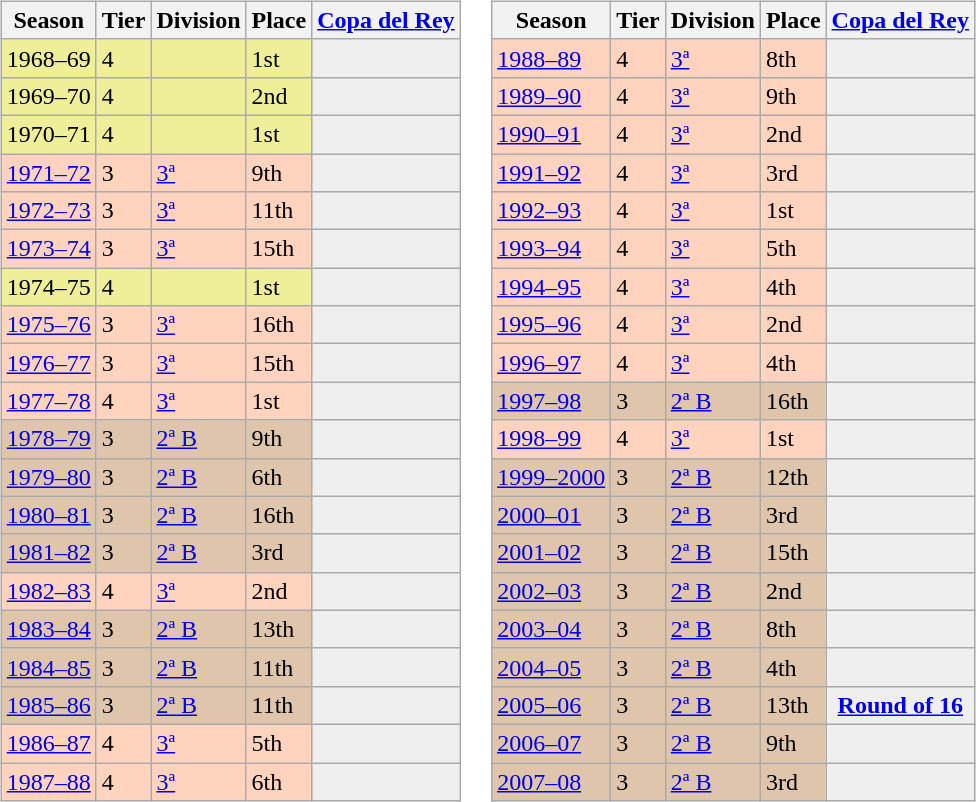<table>
<tr>
<td valign="top" width=0%><br><table class="wikitable">
<tr style="background:#f0f6fa;">
<th>Season</th>
<th>Tier</th>
<th>Division</th>
<th>Place</th>
<th><a href='#'>Copa del Rey</a></th>
</tr>
<tr>
<td style="background:#EFEF99;">1968–69</td>
<td style="background:#EFEF99;">4</td>
<td style="background:#EFEF99;"></td>
<td style="background:#EFEF99;">1st</td>
<th style="background:#efefef;"></th>
</tr>
<tr>
<td style="background:#EFEF99;">1969–70</td>
<td style="background:#EFEF99;">4</td>
<td style="background:#EFEF99;"></td>
<td style="background:#EFEF99;">2nd</td>
<th style="background:#efefef;"></th>
</tr>
<tr>
<td style="background:#EFEF99;">1970–71</td>
<td style="background:#EFEF99;">4</td>
<td style="background:#EFEF99;"></td>
<td style="background:#EFEF99;">1st</td>
<th style="background:#efefef;"></th>
</tr>
<tr>
<td style="background:#FFD3BD;"><a href='#'>1971–72</a></td>
<td style="background:#FFD3BD;">3</td>
<td style="background:#FFD3BD;"><a href='#'>3ª</a></td>
<td style="background:#FFD3BD;">9th</td>
<th style="background:#efefef;"></th>
</tr>
<tr>
<td style="background:#FFD3BD;"><a href='#'>1972–73</a></td>
<td style="background:#FFD3BD;">3</td>
<td style="background:#FFD3BD;"><a href='#'>3ª</a></td>
<td style="background:#FFD3BD;">11th</td>
<th style="background:#efefef;"></th>
</tr>
<tr>
<td style="background:#FFD3BD;"><a href='#'>1973–74</a></td>
<td style="background:#FFD3BD;">3</td>
<td style="background:#FFD3BD;"><a href='#'>3ª</a></td>
<td style="background:#FFD3BD;">15th</td>
<th style="background:#efefef;"></th>
</tr>
<tr>
<td style="background:#EFEF99;">1974–75</td>
<td style="background:#EFEF99;">4</td>
<td style="background:#EFEF99;"></td>
<td style="background:#EFEF99;">1st</td>
<th style="background:#efefef;"></th>
</tr>
<tr>
<td style="background:#FFD3BD;"><a href='#'>1975–76</a></td>
<td style="background:#FFD3BD;">3</td>
<td style="background:#FFD3BD;"><a href='#'>3ª</a></td>
<td style="background:#FFD3BD;">16th</td>
<th style="background:#efefef;"></th>
</tr>
<tr>
<td style="background:#FFD3BD;"><a href='#'>1976–77</a></td>
<td style="background:#FFD3BD;">3</td>
<td style="background:#FFD3BD;"><a href='#'>3ª</a></td>
<td style="background:#FFD3BD;">15th</td>
<td style="background:#efefef;"></td>
</tr>
<tr>
<td style="background:#FFD3BD;"><a href='#'>1977–78</a></td>
<td style="background:#FFD3BD;">4</td>
<td style="background:#FFD3BD;"><a href='#'>3ª</a></td>
<td style="background:#FFD3BD;">1st</td>
<th style="background:#efefef;"></th>
</tr>
<tr>
<td style="background:#DEC5AB;"><a href='#'>1978–79</a></td>
<td style="background:#DEC5AB;">3</td>
<td style="background:#DEC5AB;"><a href='#'>2ª B</a></td>
<td style="background:#DEC5AB;">9th</td>
<th style="background:#efefef;"></th>
</tr>
<tr>
<td style="background:#DEC5AB;"><a href='#'>1979–80</a></td>
<td style="background:#DEC5AB;">3</td>
<td style="background:#DEC5AB;"><a href='#'>2ª B</a></td>
<td style="background:#DEC5AB;">6th</td>
<th style="background:#efefef;"></th>
</tr>
<tr>
<td style="background:#DEC5AB;"><a href='#'>1980–81</a></td>
<td style="background:#DEC5AB;">3</td>
<td style="background:#DEC5AB;"><a href='#'>2ª B</a></td>
<td style="background:#DEC5AB;">16th</td>
<td style="background:#efefef;"></td>
</tr>
<tr>
<td style="background:#DEC5AB;"><a href='#'>1981–82</a></td>
<td style="background:#DEC5AB;">3</td>
<td style="background:#DEC5AB;"><a href='#'>2ª B</a></td>
<td style="background:#DEC5AB;">3rd</td>
<td style="background:#efefef;"></td>
</tr>
<tr>
<td style="background:#FFD3BD;"><a href='#'>1982–83</a></td>
<td style="background:#FFD3BD;">4</td>
<td style="background:#FFD3BD;"><a href='#'>3ª</a></td>
<td style="background:#FFD3BD;">2nd</td>
<td style="background:#efefef;"></td>
</tr>
<tr>
<td style="background:#DEC5AB;"><a href='#'>1983–84</a></td>
<td style="background:#DEC5AB;">3</td>
<td style="background:#DEC5AB;"><a href='#'>2ª B</a></td>
<td style="background:#DEC5AB;">13th</td>
<th style="background:#efefef;"></th>
</tr>
<tr>
<td style="background:#DEC5AB;"><a href='#'>1984–85</a></td>
<td style="background:#DEC5AB;">3</td>
<td style="background:#DEC5AB;"><a href='#'>2ª B</a></td>
<td style="background:#DEC5AB;">11th</td>
<th style="background:#efefef;"></th>
</tr>
<tr>
<td style="background:#DEC5AB;"><a href='#'>1985–86</a></td>
<td style="background:#DEC5AB;">3</td>
<td style="background:#DEC5AB;"><a href='#'>2ª B</a></td>
<td style="background:#DEC5AB;">11th</td>
<th style="background:#efefef;"></th>
</tr>
<tr>
<td style="background:#FFD3BD;"><a href='#'>1986–87</a></td>
<td style="background:#FFD3BD;">4</td>
<td style="background:#FFD3BD;"><a href='#'>3ª</a></td>
<td style="background:#FFD3BD;">5th</td>
<td style="background:#efefef;"></td>
</tr>
<tr>
<td style="background:#FFD3BD;"><a href='#'>1987–88</a></td>
<td style="background:#FFD3BD;">4</td>
<td style="background:#FFD3BD;"><a href='#'>3ª</a></td>
<td style="background:#FFD3BD;">6th</td>
<td style="background:#efefef;"></td>
</tr>
</table>
</td>
<td valign="top" width=0%><br><table class="wikitable">
<tr style="background:#f0f6fa;">
<th>Season</th>
<th>Tier</th>
<th>Division</th>
<th>Place</th>
<th><a href='#'>Copa del Rey</a></th>
</tr>
<tr>
<td style="background:#FFD3BD;"><a href='#'>1988–89</a></td>
<td style="background:#FFD3BD;">4</td>
<td style="background:#FFD3BD;"><a href='#'>3ª</a></td>
<td style="background:#FFD3BD;">8th</td>
<td style="background:#efefef;"></td>
</tr>
<tr>
<td style="background:#FFD3BD;"><a href='#'>1989–90</a></td>
<td style="background:#FFD3BD;">4</td>
<td style="background:#FFD3BD;"><a href='#'>3ª</a></td>
<td style="background:#FFD3BD;">9th</td>
<th style="background:#efefef;"></th>
</tr>
<tr>
<td style="background:#FFD3BD;"><a href='#'>1990–91</a></td>
<td style="background:#FFD3BD;">4</td>
<td style="background:#FFD3BD;"><a href='#'>3ª</a></td>
<td style="background:#FFD3BD;">2nd</td>
<th style="background:#efefef;"></th>
</tr>
<tr>
<td style="background:#FFD3BD;"><a href='#'>1991–92</a></td>
<td style="background:#FFD3BD;">4</td>
<td style="background:#FFD3BD;"><a href='#'>3ª</a></td>
<td style="background:#FFD3BD;">3rd</td>
<th style="background:#efefef;"></th>
</tr>
<tr>
<td style="background:#FFD3BD;"><a href='#'>1992–93</a></td>
<td style="background:#FFD3BD;">4</td>
<td style="background:#FFD3BD;"><a href='#'>3ª</a></td>
<td style="background:#FFD3BD;">1st</td>
<td style="background:#efefef;"></td>
</tr>
<tr>
<td style="background:#FFD3BD;"><a href='#'>1993–94</a></td>
<td style="background:#FFD3BD;">4</td>
<td style="background:#FFD3BD;"><a href='#'>3ª</a></td>
<td style="background:#FFD3BD;">5th</td>
<td style="background:#efefef;"></td>
</tr>
<tr>
<td style="background:#FFD3BD;"><a href='#'>1994–95</a></td>
<td style="background:#FFD3BD;">4</td>
<td style="background:#FFD3BD;"><a href='#'>3ª</a></td>
<td style="background:#FFD3BD;">4th</td>
<td style="background:#efefef;"></td>
</tr>
<tr>
<td style="background:#FFD3BD;"><a href='#'>1995–96</a></td>
<td style="background:#FFD3BD;">4</td>
<td style="background:#FFD3BD;"><a href='#'>3ª</a></td>
<td style="background:#FFD3BD;">2nd</td>
<th style="background:#efefef;"></th>
</tr>
<tr>
<td style="background:#FFD3BD;"><a href='#'>1996–97</a></td>
<td style="background:#FFD3BD;">4</td>
<td style="background:#FFD3BD;"><a href='#'>3ª</a></td>
<td style="background:#FFD3BD;">4th</td>
<th style="background:#efefef;"></th>
</tr>
<tr>
<td style="background:#DEC5AB;"><a href='#'>1997–98</a></td>
<td style="background:#DEC5AB;">3</td>
<td style="background:#DEC5AB;"><a href='#'>2ª B</a></td>
<td style="background:#DEC5AB;">16th</td>
<th style="background:#efefef;"></th>
</tr>
<tr>
<td style="background:#FFD3BD;"><a href='#'>1998–99</a></td>
<td style="background:#FFD3BD;">4</td>
<td style="background:#FFD3BD;"><a href='#'>3ª</a></td>
<td style="background:#FFD3BD;">1st</td>
<td style="background:#efefef;"></td>
</tr>
<tr>
<td style="background:#DEC5AB;"><a href='#'>1999–2000</a></td>
<td style="background:#DEC5AB;">3</td>
<td style="background:#DEC5AB;"><a href='#'>2ª B</a></td>
<td style="background:#DEC5AB;">12th</td>
<td style="background:#efefef;"></td>
</tr>
<tr>
<td style="background:#DEC5AB;"><a href='#'>2000–01</a></td>
<td style="background:#DEC5AB;">3</td>
<td style="background:#DEC5AB;"><a href='#'>2ª B</a></td>
<td style="background:#DEC5AB;">3rd</td>
<th style="background:#efefef;"></th>
</tr>
<tr>
<td style="background:#DEC5AB;"><a href='#'>2001–02</a></td>
<td style="background:#DEC5AB;">3</td>
<td style="background:#DEC5AB;"><a href='#'>2ª B</a></td>
<td style="background:#DEC5AB;">15th</td>
<th style="background:#efefef;"></th>
</tr>
<tr>
<td style="background:#DEC5AB;"><a href='#'>2002–03</a></td>
<td style="background:#DEC5AB;">3</td>
<td style="background:#DEC5AB;"><a href='#'>2ª B</a></td>
<td style="background:#DEC5AB;">2nd</td>
<th style="background:#efefef;"></th>
</tr>
<tr>
<td style="background:#DEC5AB;"><a href='#'>2003–04</a></td>
<td style="background:#DEC5AB;">3</td>
<td style="background:#DEC5AB;"><a href='#'>2ª B</a></td>
<td style="background:#DEC5AB;">8th</td>
<th style="background:#efefef;"></th>
</tr>
<tr>
<td style="background:#DEC5AB;"><a href='#'>2004–05</a></td>
<td style="background:#DEC5AB;">3</td>
<td style="background:#DEC5AB;"><a href='#'>2ª B</a></td>
<td style="background:#DEC5AB;">4th</td>
<th style="background:#efefef;"></th>
</tr>
<tr>
<td style="background:#DEC5AB;"><a href='#'>2005–06</a></td>
<td style="background:#DEC5AB;">3</td>
<td style="background:#DEC5AB;"><a href='#'>2ª B</a></td>
<td style="background:#DEC5AB;">13th</td>
<th style="background:#efefef;"><a href='#'>Round of 16</a></th>
</tr>
<tr>
<td style="background:#DEC5AB;"><a href='#'>2006–07</a></td>
<td style="background:#DEC5AB;">3</td>
<td style="background:#DEC5AB;"><a href='#'>2ª B</a></td>
<td style="background:#DEC5AB;">9th</td>
<th style="background:#efefef;"></th>
</tr>
<tr>
<td style="background:#DEC5AB;"><a href='#'>2007–08</a></td>
<td style="background:#DEC5AB;">3</td>
<td style="background:#DEC5AB;"><a href='#'>2ª B</a></td>
<td style="background:#DEC5AB;">3rd</td>
<th style="background:#efefef;"></th>
</tr>
</table>
</td>
</tr>
</table>
